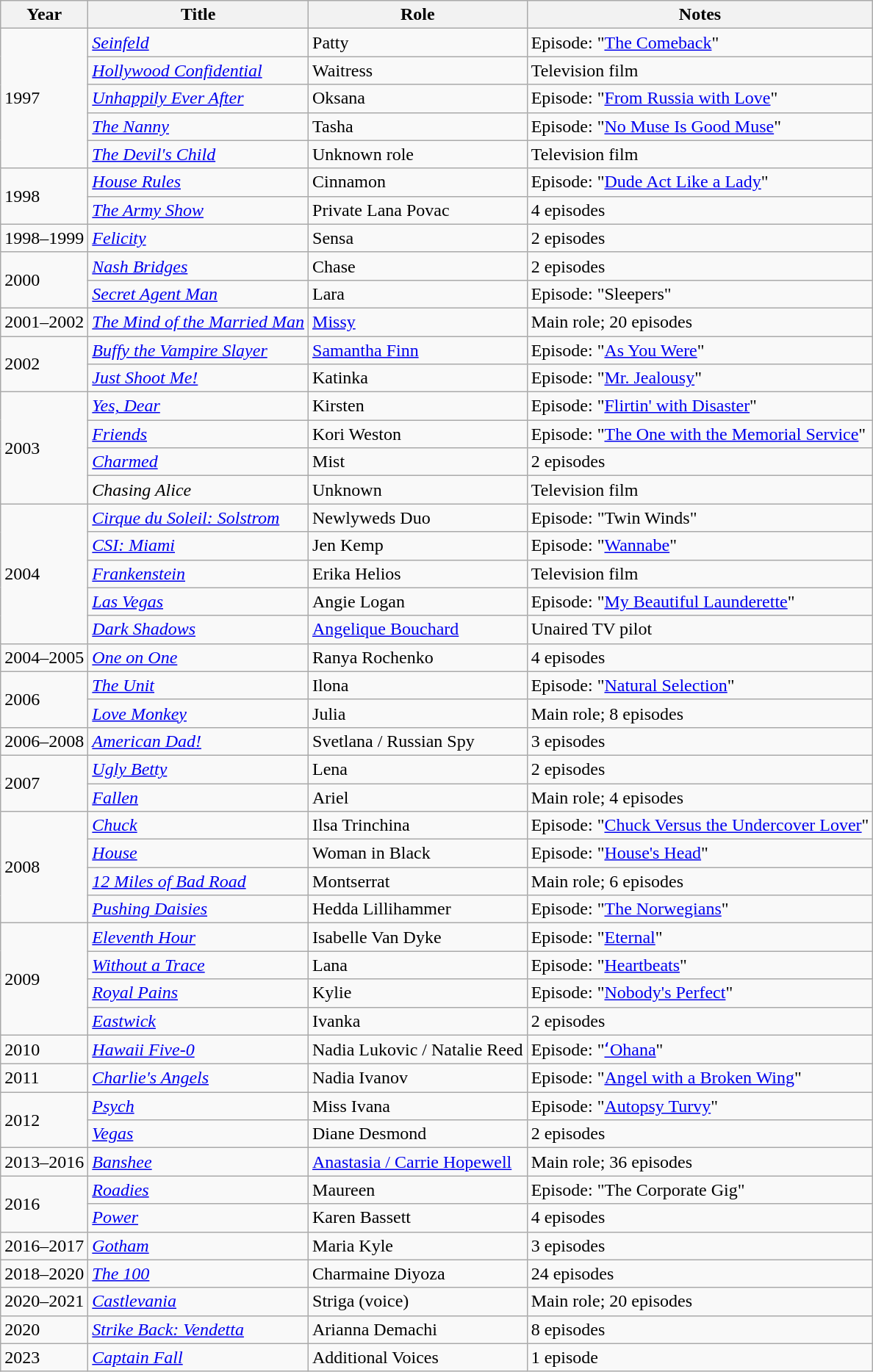<table class="wikitable sortable">
<tr>
<th>Year</th>
<th>Title</th>
<th>Role</th>
<th class="unsortable">Notes</th>
</tr>
<tr>
<td rowspan=5>1997</td>
<td><em><a href='#'>Seinfeld</a></em></td>
<td>Patty</td>
<td>Episode: "<a href='#'>The Comeback</a>"</td>
</tr>
<tr>
<td><em><a href='#'>Hollywood Confidential</a></em></td>
<td>Waitress</td>
<td>Television film</td>
</tr>
<tr>
<td><em><a href='#'>Unhappily Ever After</a></em></td>
<td>Oksana</td>
<td>Episode: "<a href='#'>From Russia with Love</a>"</td>
</tr>
<tr>
<td><em><a href='#'>The Nanny</a></em></td>
<td>Tasha</td>
<td>Episode: "<a href='#'>No Muse Is Good Muse</a>"</td>
</tr>
<tr>
<td><em><a href='#'>The Devil's Child</a></em></td>
<td>Unknown role</td>
<td>Television film</td>
</tr>
<tr>
<td rowspan=2>1998</td>
<td><em><a href='#'>House Rules</a></em></td>
<td>Cinnamon</td>
<td>Episode: "<a href='#'>Dude Act Like a Lady</a>"</td>
</tr>
<tr>
<td><em><a href='#'>The Army Show</a></em></td>
<td>Private Lana Povac</td>
<td>4 episodes</td>
</tr>
<tr>
<td>1998–1999</td>
<td><em><a href='#'>Felicity</a></em></td>
<td>Sensa</td>
<td>2 episodes</td>
</tr>
<tr>
<td rowspan=2>2000</td>
<td><em><a href='#'>Nash Bridges</a></em></td>
<td>Chase</td>
<td>2 episodes</td>
</tr>
<tr>
<td><em><a href='#'>Secret Agent Man</a></em></td>
<td>Lara</td>
<td>Episode: "Sleepers"</td>
</tr>
<tr>
<td>2001–2002</td>
<td><em><a href='#'>The Mind of the Married Man</a></em></td>
<td><a href='#'>Missy</a></td>
<td>Main role; 20 episodes</td>
</tr>
<tr>
<td rowspan=2>2002</td>
<td><em><a href='#'>Buffy the Vampire Slayer</a></em></td>
<td><a href='#'>Samantha Finn</a></td>
<td>Episode: "<a href='#'>As You Were</a>"</td>
</tr>
<tr>
<td><em><a href='#'>Just Shoot Me!</a></em></td>
<td>Katinka</td>
<td>Episode: "<a href='#'>Mr. Jealousy</a>"</td>
</tr>
<tr>
<td rowspan=4>2003</td>
<td><em><a href='#'>Yes, Dear</a></em></td>
<td>Kirsten</td>
<td>Episode: "<a href='#'>Flirtin' with Disaster</a>"</td>
</tr>
<tr>
<td><em><a href='#'>Friends</a></em></td>
<td>Kori Weston</td>
<td>Episode: "<a href='#'>The One with the Memorial Service</a>"</td>
</tr>
<tr>
<td><em><a href='#'>Charmed</a></em></td>
<td>Mist</td>
<td>2 episodes</td>
</tr>
<tr>
<td><em>Chasing Alice</em></td>
<td>Unknown</td>
<td>Television film</td>
</tr>
<tr>
<td rowspan=5>2004</td>
<td><em><a href='#'>Cirque du Soleil: Solstrom</a></em></td>
<td>Newlyweds Duo</td>
<td>Episode: "Twin Winds"</td>
</tr>
<tr>
<td><em><a href='#'>CSI: Miami</a></em></td>
<td>Jen Kemp</td>
<td>Episode: "<a href='#'>Wannabe</a>"</td>
</tr>
<tr>
<td><em><a href='#'>Frankenstein</a></em></td>
<td>Erika Helios</td>
<td>Television film</td>
</tr>
<tr>
<td><em><a href='#'>Las Vegas</a></em></td>
<td>Angie Logan</td>
<td>Episode: "<a href='#'>My Beautiful Launderette</a>"</td>
</tr>
<tr>
<td><em><a href='#'>Dark Shadows</a></em></td>
<td><a href='#'>Angelique Bouchard</a></td>
<td>Unaired TV pilot</td>
</tr>
<tr>
<td>2004–2005</td>
<td><em><a href='#'>One on One</a></em></td>
<td>Ranya Rochenko</td>
<td>4 episodes</td>
</tr>
<tr>
<td rowspan=2>2006</td>
<td><em><a href='#'>The Unit</a></em></td>
<td>Ilona</td>
<td>Episode: "<a href='#'>Natural Selection</a>"</td>
</tr>
<tr>
<td><em><a href='#'>Love Monkey</a></em></td>
<td>Julia</td>
<td>Main role; 8 episodes</td>
</tr>
<tr>
<td>2006–2008</td>
<td><em><a href='#'>American Dad!</a></em></td>
<td>Svetlana / Russian Spy</td>
<td>3 episodes</td>
</tr>
<tr>
<td rowspan=2>2007</td>
<td><em><a href='#'>Ugly Betty</a></em></td>
<td>Lena</td>
<td>2 episodes</td>
</tr>
<tr>
<td><em><a href='#'>Fallen</a></em></td>
<td>Ariel</td>
<td>Main role; 4 episodes</td>
</tr>
<tr>
<td rowspan=4>2008</td>
<td><em><a href='#'>Chuck</a></em></td>
<td>Ilsa Trinchina</td>
<td>Episode: "<a href='#'>Chuck Versus the Undercover Lover</a>"</td>
</tr>
<tr>
<td><em><a href='#'>House</a></em></td>
<td>Woman in Black</td>
<td>Episode: "<a href='#'>House's Head</a>"</td>
</tr>
<tr>
<td><em><a href='#'>12 Miles of Bad Road</a></em></td>
<td>Montserrat</td>
<td>Main role; 6 episodes</td>
</tr>
<tr>
<td><em><a href='#'>Pushing Daisies</a></em></td>
<td>Hedda Lillihammer</td>
<td>Episode: "<a href='#'>The Norwegians</a>"</td>
</tr>
<tr>
<td rowspan=4>2009</td>
<td><em><a href='#'>Eleventh Hour</a></em></td>
<td>Isabelle Van Dyke</td>
<td>Episode: "<a href='#'>Eternal</a>"</td>
</tr>
<tr>
<td><em><a href='#'>Without a Trace</a></em></td>
<td>Lana</td>
<td>Episode: "<a href='#'>Heartbeats</a>"</td>
</tr>
<tr>
<td><em><a href='#'>Royal Pains</a></em></td>
<td>Kylie</td>
<td>Episode: "<a href='#'>Nobody's Perfect</a>"</td>
</tr>
<tr>
<td><em><a href='#'>Eastwick</a></em></td>
<td>Ivanka</td>
<td>2 episodes</td>
</tr>
<tr>
<td>2010</td>
<td><em><a href='#'>Hawaii Five-0</a></em></td>
<td>Nadia Lukovic / Natalie Reed</td>
<td>Episode: "<a href='#'>ʻOhana</a>"</td>
</tr>
<tr>
<td>2011</td>
<td><em><a href='#'>Charlie's Angels</a></em></td>
<td>Nadia Ivanov</td>
<td>Episode: "<a href='#'>Angel with a Broken Wing</a>"</td>
</tr>
<tr>
<td rowspan=2>2012</td>
<td><em><a href='#'>Psych</a></em></td>
<td>Miss Ivana</td>
<td>Episode: "<a href='#'>Autopsy Turvy</a>"</td>
</tr>
<tr>
<td><em><a href='#'>Vegas</a></em></td>
<td>Diane Desmond</td>
<td>2 episodes</td>
</tr>
<tr>
<td>2013–2016</td>
<td><em><a href='#'>Banshee</a></em></td>
<td><a href='#'>Anastasia / Carrie Hopewell</a></td>
<td>Main role; 36 episodes</td>
</tr>
<tr>
<td rowspan=2>2016</td>
<td><em><a href='#'>Roadies</a></em></td>
<td>Maureen</td>
<td>Episode: "The Corporate Gig"</td>
</tr>
<tr>
<td><em><a href='#'>Power</a></em></td>
<td>Karen Bassett</td>
<td>4 episodes</td>
</tr>
<tr>
<td>2016–2017</td>
<td><em><a href='#'>Gotham</a></em></td>
<td>Maria Kyle</td>
<td>3 episodes</td>
</tr>
<tr>
<td>2018–2020</td>
<td><em><a href='#'>The 100</a></em></td>
<td>Charmaine Diyoza</td>
<td>24 episodes</td>
</tr>
<tr>
<td>2020–2021</td>
<td><em><a href='#'>Castlevania</a></em></td>
<td>Striga (voice)</td>
<td>Main role; 20 episodes</td>
</tr>
<tr>
<td>2020</td>
<td><em><a href='#'>Strike Back: Vendetta</a></em></td>
<td>Arianna Demachi</td>
<td>8 episodes</td>
</tr>
<tr>
<td>2023</td>
<td><em><a href='#'>Captain Fall</a></em></td>
<td>Additional Voices</td>
<td>1 episode</td>
</tr>
</table>
